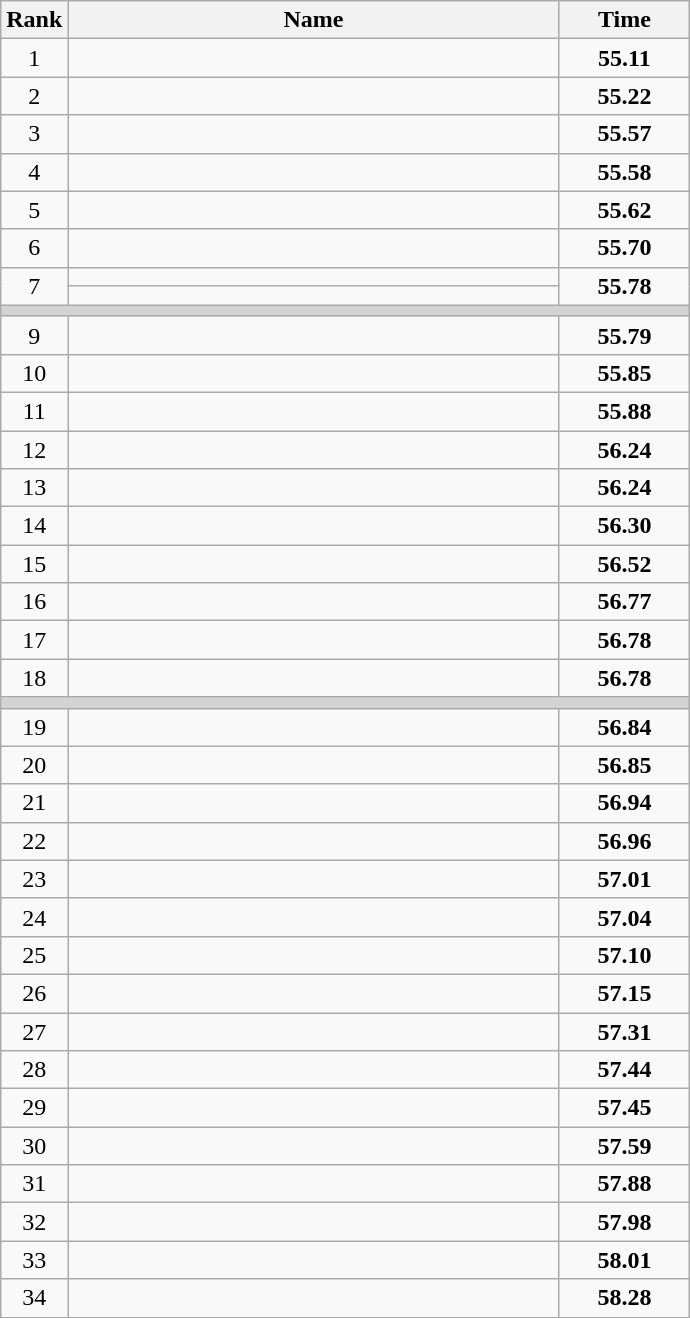<table class="wikitable">
<tr>
<th>Rank</th>
<th align="center" style="width: 20em">Name</th>
<th align="center" style="width: 5em">Time</th>
</tr>
<tr>
<td align="center">1</td>
<td></td>
<td align="center"><strong>55.11</strong></td>
</tr>
<tr>
<td align="center">2</td>
<td></td>
<td align="center"><strong>55.22</strong></td>
</tr>
<tr>
<td align="center">3</td>
<td></td>
<td align="center"><strong>55.57</strong></td>
</tr>
<tr>
<td align="center">4</td>
<td></td>
<td align="center"><strong>55.58</strong></td>
</tr>
<tr>
<td align="center">5</td>
<td></td>
<td align="center"><strong>55.62</strong></td>
</tr>
<tr>
<td align="center">6</td>
<td></td>
<td align="center"><strong>55.70</strong></td>
</tr>
<tr>
<td rowspan=2 align="center">7</td>
<td></td>
<td rowspan=2 align="center"><strong>55.78</strong></td>
</tr>
<tr>
<td></td>
</tr>
<tr>
<td colspan=3 bgcolor=lightgray></td>
</tr>
<tr>
<td align="center">9</td>
<td></td>
<td align="center"><strong>55.79</strong></td>
</tr>
<tr>
<td align="center">10</td>
<td></td>
<td align="center"><strong>55.85</strong></td>
</tr>
<tr>
<td align="center">11</td>
<td></td>
<td align="center"><strong>55.88</strong></td>
</tr>
<tr>
<td align="center">12</td>
<td></td>
<td align="center"><strong>56.24</strong></td>
</tr>
<tr>
<td align="center">13</td>
<td></td>
<td align="center"><strong>56.24</strong></td>
</tr>
<tr>
<td align="center">14</td>
<td></td>
<td align="center"><strong>56.30</strong></td>
</tr>
<tr>
<td align="center">15</td>
<td></td>
<td align="center"><strong>56.52</strong></td>
</tr>
<tr>
<td align="center">16</td>
<td></td>
<td align="center"><strong>56.77</strong></td>
</tr>
<tr>
<td align="center">17</td>
<td></td>
<td align="center"><strong>56.78</strong></td>
</tr>
<tr>
<td align="center">18</td>
<td></td>
<td align="center"><strong>56.78</strong></td>
</tr>
<tr>
<td colspan=3 bgcolor=lightgray></td>
</tr>
<tr>
<td align="center">19</td>
<td></td>
<td align="center"><strong>56.84</strong></td>
</tr>
<tr>
<td align="center">20</td>
<td></td>
<td align="center"><strong>56.85</strong></td>
</tr>
<tr>
<td align="center">21</td>
<td></td>
<td align="center"><strong>56.94</strong></td>
</tr>
<tr>
<td align="center">22</td>
<td></td>
<td align="center"><strong>56.96</strong></td>
</tr>
<tr>
<td align="center">23</td>
<td></td>
<td align="center"><strong>57.01</strong></td>
</tr>
<tr>
<td align="center">24</td>
<td></td>
<td align="center"><strong>57.04</strong></td>
</tr>
<tr>
<td align="center">25</td>
<td></td>
<td align="center"><strong>57.10</strong></td>
</tr>
<tr>
<td align="center">26</td>
<td></td>
<td align="center"><strong>57.15</strong></td>
</tr>
<tr>
<td align="center">27</td>
<td></td>
<td align="center"><strong>57.31</strong></td>
</tr>
<tr>
<td align="center">28</td>
<td></td>
<td align="center"><strong>57.44</strong></td>
</tr>
<tr>
<td align="center">29</td>
<td></td>
<td align="center"><strong>57.45</strong></td>
</tr>
<tr>
<td align="center">30</td>
<td></td>
<td align="center"><strong>57.59</strong></td>
</tr>
<tr>
<td align="center">31</td>
<td></td>
<td align="center"><strong>57.88</strong></td>
</tr>
<tr>
<td align="center">32</td>
<td></td>
<td align="center"><strong>57.98</strong></td>
</tr>
<tr>
<td align="center">33</td>
<td></td>
<td align="center"><strong>58.01</strong></td>
</tr>
<tr>
<td align="center">34</td>
<td></td>
<td align="center"><strong>58.28</strong></td>
</tr>
</table>
